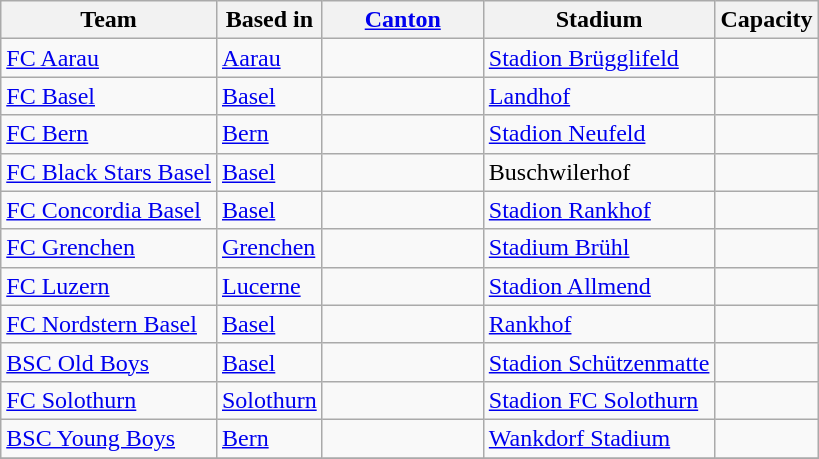<table class="wikitable sortable" style="text-align: left;">
<tr>
<th>Team</th>
<th>Based in</th>
<th width="100"><a href='#'>Canton</a></th>
<th>Stadium</th>
<th>Capacity</th>
</tr>
<tr>
<td><a href='#'>FC Aarau</a></td>
<td><a href='#'>Aarau</a></td>
<td></td>
<td><a href='#'>Stadion Brügglifeld</a></td>
<td></td>
</tr>
<tr>
<td><a href='#'>FC Basel</a></td>
<td><a href='#'>Basel</a></td>
<td></td>
<td><a href='#'>Landhof</a></td>
<td></td>
</tr>
<tr>
<td><a href='#'>FC Bern</a></td>
<td><a href='#'>Bern</a></td>
<td></td>
<td><a href='#'>Stadion Neufeld</a></td>
<td></td>
</tr>
<tr>
<td><a href='#'>FC Black Stars Basel</a></td>
<td><a href='#'>Basel</a></td>
<td></td>
<td>Buschwilerhof</td>
<td></td>
</tr>
<tr>
<td><a href='#'>FC Concordia Basel</a></td>
<td><a href='#'>Basel</a></td>
<td></td>
<td><a href='#'>Stadion Rankhof</a></td>
<td></td>
</tr>
<tr>
<td><a href='#'>FC Grenchen</a></td>
<td><a href='#'>Grenchen</a></td>
<td></td>
<td><a href='#'>Stadium Brühl</a></td>
<td></td>
</tr>
<tr>
<td><a href='#'>FC Luzern</a></td>
<td><a href='#'>Lucerne</a></td>
<td></td>
<td><a href='#'>Stadion Allmend</a></td>
<td></td>
</tr>
<tr>
<td><a href='#'>FC Nordstern Basel</a></td>
<td><a href='#'>Basel</a></td>
<td></td>
<td><a href='#'>Rankhof</a></td>
<td></td>
</tr>
<tr>
<td><a href='#'>BSC Old Boys</a></td>
<td><a href='#'>Basel</a></td>
<td></td>
<td><a href='#'>Stadion Schützenmatte</a></td>
<td></td>
</tr>
<tr>
<td><a href='#'>FC Solothurn</a></td>
<td><a href='#'>Solothurn</a></td>
<td></td>
<td><a href='#'>Stadion FC Solothurn</a></td>
<td></td>
</tr>
<tr>
<td><a href='#'>BSC Young Boys</a></td>
<td><a href='#'>Bern</a></td>
<td></td>
<td><a href='#'>Wankdorf Stadium</a></td>
<td></td>
</tr>
<tr>
</tr>
</table>
